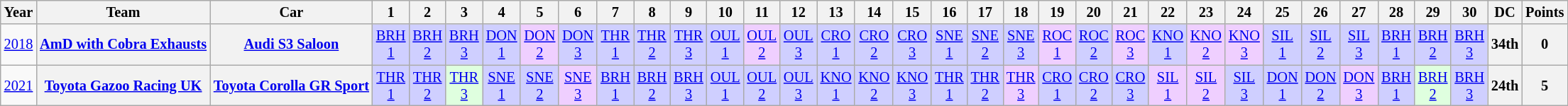<table class="wikitable" style="text-align:center; font-size:85%">
<tr>
<th>Year</th>
<th>Team</th>
<th>Car</th>
<th>1</th>
<th>2</th>
<th>3</th>
<th>4</th>
<th>5</th>
<th>6</th>
<th>7</th>
<th>8</th>
<th>9</th>
<th>10</th>
<th>11</th>
<th>12</th>
<th>13</th>
<th>14</th>
<th>15</th>
<th>16</th>
<th>17</th>
<th>18</th>
<th>19</th>
<th>20</th>
<th>21</th>
<th>22</th>
<th>23</th>
<th>24</th>
<th>25</th>
<th>26</th>
<th>27</th>
<th>28</th>
<th>29</th>
<th>30</th>
<th>DC</th>
<th>Points</th>
</tr>
<tr>
<td><a href='#'>2018</a></td>
<th nowrap><a href='#'>AmD with Cobra Exhausts</a></th>
<th nowrap><a href='#'>Audi S3 Saloon</a></th>
<td style="background:#CFCFFF;"><a href='#'>BRH<br>1</a><br></td>
<td style="background:#CFCFFF;"><a href='#'>BRH<br>2</a><br></td>
<td style="background:#CFCFFF;"><a href='#'>BRH<br>3</a><br></td>
<td style="background:#CFCFFF;"><a href='#'>DON<br>1</a><br></td>
<td style="background:#EFCFFF;"><a href='#'>DON<br>2</a><br></td>
<td style="background:#CFCFFF;"><a href='#'>DON<br>3</a><br></td>
<td style="background:#CFCFFF;"><a href='#'>THR<br>1</a><br></td>
<td style="background:#CFCFFF;"><a href='#'>THR<br>2</a><br></td>
<td style="background:#CFCFFF;"><a href='#'>THR<br>3</a><br></td>
<td style="background:#CFCFFF;"><a href='#'>OUL<br>1</a><br></td>
<td style="background:#EFCFFF;"><a href='#'>OUL<br>2</a><br></td>
<td style="background:#CFCFFF;"><a href='#'>OUL<br>3</a><br></td>
<td style="background:#CFCFFF;"><a href='#'>CRO<br>1</a><br></td>
<td style="background:#CFCFFF;"><a href='#'>CRO<br>2</a><br></td>
<td style="background:#CFCFFF;"><a href='#'>CRO<br>3</a><br></td>
<td style="background:#CFCFFF;"><a href='#'>SNE<br>1</a><br></td>
<td style="background:#CFCFFF;"><a href='#'>SNE<br>2</a><br></td>
<td style="background:#CFCFFF;"><a href='#'>SNE<br>3</a><br></td>
<td style="background:#EFCFFF;"><a href='#'>ROC<br>1</a><br></td>
<td style="background:#CFCFFF;"><a href='#'>ROC<br>2</a><br></td>
<td style="background:#EFCFFF;"><a href='#'>ROC<br>3</a><br></td>
<td style="background:#CFCFFF;"><a href='#'>KNO<br>1</a><br></td>
<td style="background:#EFCFFF;"><a href='#'>KNO<br>2</a><br></td>
<td style="background:#EFCFFF;"><a href='#'>KNO<br>3</a><br></td>
<td style="background:#CFCFFF;"><a href='#'>SIL<br>1</a><br></td>
<td style="background:#CFCFFF;"><a href='#'>SIL<br>2</a><br></td>
<td style="background:#CFCFFF;"><a href='#'>SIL<br>3</a><br></td>
<td style="background:#CFCFFF;"><a href='#'>BRH<br>1</a><br></td>
<td style="background:#CFCFFF;"><a href='#'>BRH<br>2</a><br></td>
<td style="background:#CFCFFF;"><a href='#'>BRH<br>3</a><br></td>
<th>34th</th>
<th>0</th>
</tr>
<tr>
<td><a href='#'>2021</a></td>
<th nowrap><a href='#'>Toyota Gazoo Racing UK</a></th>
<th nowrap><a href='#'>Toyota Corolla GR Sport</a></th>
<td style="background:#CFCFFF;"><a href='#'>THR<br>1</a><br></td>
<td style="background:#CFCFFF;"><a href='#'>THR<br>2</a><br></td>
<td style="background:#DFFFDF;"><a href='#'>THR<br>3</a><br></td>
<td style="background:#CFCFFF;"><a href='#'>SNE<br>1</a><br></td>
<td style="background:#CFCFFF;"><a href='#'>SNE<br>2</a><br></td>
<td style="background:#EFCFFF;"><a href='#'>SNE<br>3</a><br></td>
<td style="background:#CFCFFF;"><a href='#'>BRH<br>1</a><br></td>
<td style="background:#CFCFFF;"><a href='#'>BRH<br>2</a><br></td>
<td style="background:#CFCFFF;"><a href='#'>BRH<br>3</a><br></td>
<td style="background:#CFCFFF;"><a href='#'>OUL<br>1</a><br></td>
<td style="background:#CFCFFF;"><a href='#'>OUL<br>2</a><br></td>
<td style="background:#CFCFFF;"><a href='#'>OUL<br>3</a><br></td>
<td style="background:#CFCFFF;"><a href='#'>KNO<br>1</a><br></td>
<td style="background:#CFCFFF;"><a href='#'>KNO<br>2</a><br></td>
<td style="background:#CFCFFF;"><a href='#'>KNO<br>3</a><br></td>
<td style="background:#CFCFFF;"><a href='#'>THR<br>1</a><br></td>
<td style="background:#CFCFFF;"><a href='#'>THR<br>2</a><br></td>
<td style="background:#EFCFFF;"><a href='#'>THR<br>3</a><br></td>
<td style="background:#CFCFFF;"><a href='#'>CRO<br>1</a><br></td>
<td style="background:#CFCFFF;"><a href='#'>CRO<br>2</a><br></td>
<td style="background:#CFCFFF;"><a href='#'>CRO<br>3</a><br></td>
<td style="background:#EFCFFF;"><a href='#'>SIL<br>1</a><br></td>
<td style="background:#EFCFFF;"><a href='#'>SIL<br>2</a><br></td>
<td style="background:#CFCFFF;"><a href='#'>SIL<br>3</a><br></td>
<td style="background:#CFCFFF;"><a href='#'>DON<br>1</a><br></td>
<td style="background:#CFCFFF;"><a href='#'>DON<br>2</a><br></td>
<td style="background:#EFCFFF;"><a href='#'>DON<br>3</a><br></td>
<td style="background:#CFCFFF;"><a href='#'>BRH<br>1</a><br></td>
<td style="background:#DFFFDF;"><a href='#'>BRH<br>2</a><br></td>
<td style="background:#CFCFFF;"><a href='#'>BRH<br>3</a><br></td>
<th>24th</th>
<th>5</th>
</tr>
</table>
